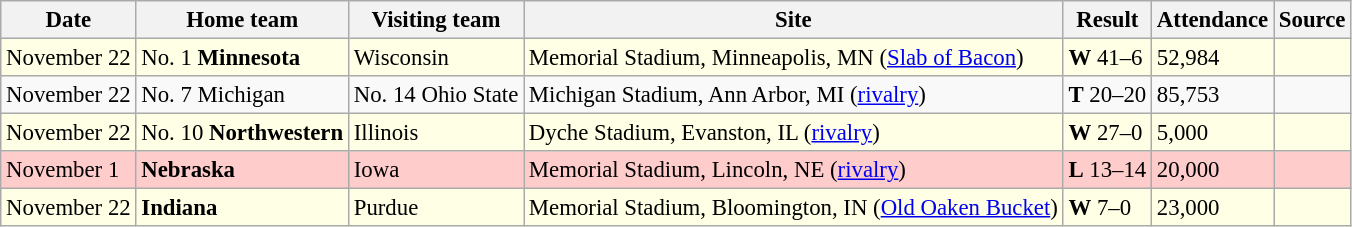<table class="wikitable" style="font-size:95%;">
<tr>
<th>Date</th>
<th>Home team</th>
<th>Visiting team</th>
<th>Site</th>
<th>Result</th>
<th>Attendance</th>
<th class="unsortable">Source</th>
</tr>
<tr bgcolor=ffffe6>
<td>November 22</td>
<td>No. 1 <strong>Minnesota</strong></td>
<td>Wisconsin</td>
<td>Memorial Stadium, Minneapolis, MN (<a href='#'>Slab of Bacon</a>)</td>
<td><strong>W</strong> 41–6</td>
<td>52,984</td>
<td></td>
</tr>
<tr>
<td>November 22</td>
<td>No. 7 Michigan</td>
<td>No. 14 Ohio State</td>
<td>Michigan Stadium, Ann Arbor, MI (<a href='#'>rivalry</a>)</td>
<td><strong>T</strong> 20–20</td>
<td>85,753</td>
<td></td>
</tr>
<tr bgcolor=ffffe6>
<td>November 22</td>
<td>No. 10 <strong>Northwestern</strong></td>
<td>Illinois</td>
<td>Dyche Stadium, Evanston, IL (<a href='#'>rivalry</a>)</td>
<td><strong>W</strong> 27–0</td>
<td>5,000</td>
<td></td>
</tr>
<tr bgcolor=ffcccc>
<td>November 1</td>
<td><strong>Nebraska</strong></td>
<td>Iowa</td>
<td>Memorial Stadium, Lincoln, NE (<a href='#'>rivalry</a>)</td>
<td><strong>L</strong> 13–14</td>
<td>20,000</td>
<td></td>
</tr>
<tr bgcolor=ffffe6>
<td>November 22</td>
<td><strong>Indiana</strong></td>
<td>Purdue</td>
<td>Memorial Stadium, Bloomington, IN (<a href='#'>Old Oaken Bucket</a>)</td>
<td><strong>W</strong> 7–0</td>
<td>23,000</td>
<td></td>
</tr>
</table>
